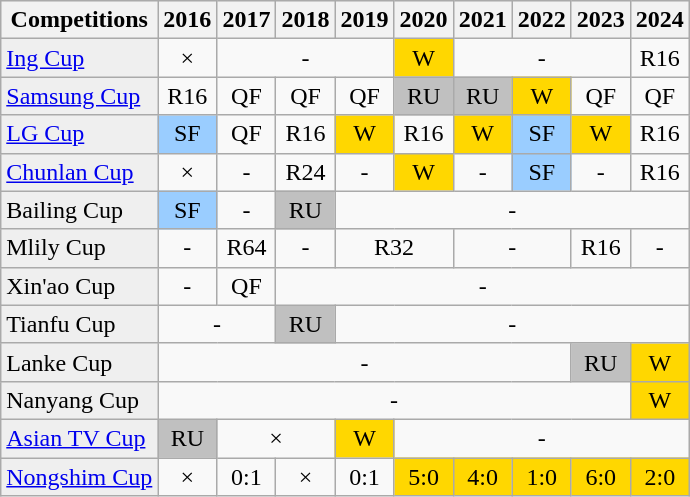<table class="wikitable">
<tr style="background:#efefef;">
<th>Competitions</th>
<th>2016</th>
<th>2017</th>
<th>2018</th>
<th>2019</th>
<th>2020</th>
<th>2021</th>
<th>2022</th>
<th>2023</th>
<th>2024</th>
</tr>
<tr>
<td style="background:#efefef;"><a href='#'>Ing Cup</a></td>
<td style="text-align:center;">×</td>
<td colspan="3" style="text-align:center;">-</td>
<td style="text-align:center; background:gold;">W</td>
<td colspan="3" style="text-align:center;">-</td>
<td style="text-align:center;">R16</td>
</tr>
<tr>
<td style="background:#efefef;"><a href='#'>Samsung Cup</a></td>
<td style="text-align:center;">R16</td>
<td style="text-align:center;">QF</td>
<td style="text-align:center;">QF</td>
<td style="text-align:center;">QF</td>
<td style="text-align:center; background:silver">RU</td>
<td style="text-align:center; background:silver">RU</td>
<td style="text-align:center; background:gold;">W</td>
<td style="text-align:center;">QF</td>
<td style="text-align:center;">QF</td>
</tr>
<tr>
<td style="background:#efefef;"><a href='#'>LG Cup</a></td>
<td style="text-align:center; background:#9acdff;">SF</td>
<td style="text-align:center;">QF</td>
<td style="text-align:center;">R16</td>
<td style="text-align:center; background:gold;">W</td>
<td style="text-align:center;">R16</td>
<td style="text-align:center; background:gold;">W</td>
<td style="text-align:center; background:#9acdff;">SF</td>
<td style="text-align:center; background:gold;">W</td>
<td style="text-align:center;">R16</td>
</tr>
<tr>
<td style="background:#efefef;"><a href='#'>Chunlan Cup</a></td>
<td style="text-align:center;">×</td>
<td style="text-align:center;">-</td>
<td style="text-align:center;">R24</td>
<td style="text-align:center;">-</td>
<td style="text-align:center; background:gold;">W</td>
<td style="text-align:center;">-</td>
<td style="text-align:center; background:#9acdff;">SF</td>
<td style="text-align:center;">-</td>
<td style="text-align:center;">R16</td>
</tr>
<tr>
<td style="background:#efefef;">Bailing Cup</td>
<td style="text-align:center; background:#9acdff;">SF</td>
<td style="text-align:center;">-</td>
<td style="text-align:center; background:silver;">RU</td>
<td colspan="6" style="text-align:center;">-</td>
</tr>
<tr>
<td style="background:#efefef;">Mlily Cup</td>
<td style="text-align:center;">-</td>
<td style="text-align:center;">R64</td>
<td style="text-align:center;">-</td>
<td colspan="2" style="text-align:center;">R32</td>
<td colspan="2" style="text-align:center;">-</td>
<td style="text-align:center;">R16</td>
<td style="text-align:center;">-</td>
</tr>
<tr>
<td style="background:#efefef;">Xin'ao Cup</td>
<td style="text-align:center;">-</td>
<td style="text-align:center;">QF</td>
<td colspan="7" style="text-align:center;">-</td>
</tr>
<tr>
<td style="background:#efefef;">Tianfu Cup</td>
<td colspan="2" style="text-align:center;">-</td>
<td style="text-align:center; background:silver;">RU</td>
<td colspan="6" style="text-align:center;">-</td>
</tr>
<tr>
<td style="background:#efefef;">Lanke Cup</td>
<td colspan="7" style="text-align:center;">-</td>
<td style="text-align:center; background:silver;">RU</td>
<td style="text-align:center; background:gold;">W</td>
</tr>
<tr>
<td style="background:#efefef;">Nanyang Cup</td>
<td colspan="8" style="text-align:center;">-</td>
<td style="text-align:center; background:gold;">W</td>
</tr>
<tr>
<td style="background:#efefef;"><a href='#'>Asian TV Cup</a></td>
<td style="text-align:center; background:silver;">RU</td>
<td colspan="2" style="text-align:center;">×</td>
<td style="text-align:center; background:gold;">W</td>
<td colspan="5" style="text-align:center;">-</td>
</tr>
<tr>
<td style="background:#efefef;"><a href='#'>Nongshim Cup</a></td>
<td style="text-align:center;">×</td>
<td style="text-align:center;">0:1</td>
<td style="text-align:center;">×</td>
<td style="text-align:center;">0:1</td>
<td style="text-align:center; background:gold;">5:0</td>
<td style="text-align:center; background:gold;">4:0</td>
<td style="text-align:center; background:gold;">1:0</td>
<td style="text-align:center; background:gold;">6:0</td>
<td style="text-align:center; background:gold;">2:0</td>
</tr>
</table>
